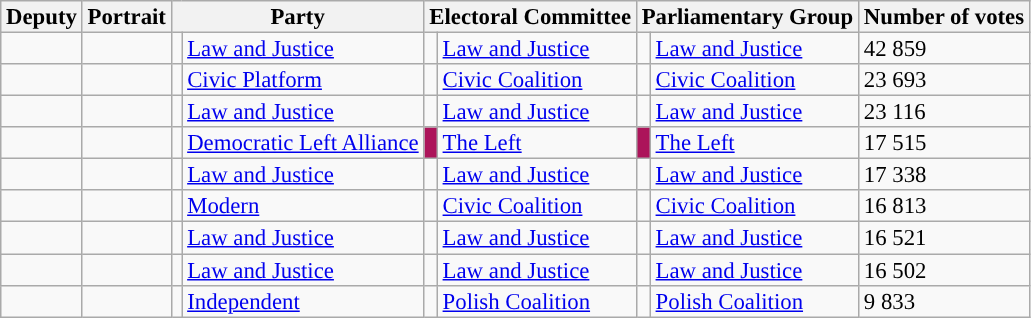<table class="wikitable sortable" style="font-size:95%;line-height:14px;">
<tr>
<th>Deputy</th>
<th>Portrait</th>
<th colspan="2">Party</th>
<th colspan="2">Electoral Committee</th>
<th colspan="2">Parliamentary Group</th>
<th>Number of votes</th>
</tr>
<tr>
<td></td>
<td></td>
<td style="background:"></td>
<td><a href='#'>Law and Justice</a></td>
<td style="background:"></td>
<td><a href='#'>Law and Justice</a></td>
<td style="background:"></td>
<td><a href='#'>Law and Justice</a></td>
<td>42 859</td>
</tr>
<tr>
<td></td>
<td></td>
<td style="background:"></td>
<td><a href='#'>Civic Platform</a></td>
<td style="background:"></td>
<td><a href='#'>Civic Coalition</a></td>
<td style="background:"></td>
<td><a href='#'>Civic Coalition</a></td>
<td>23 693</td>
</tr>
<tr>
<td></td>
<td></td>
<td style="background:"></td>
<td><a href='#'>Law and Justice</a></td>
<td style="background:"></td>
<td><a href='#'>Law and Justice</a></td>
<td style="background:"></td>
<td><a href='#'>Law and Justice</a></td>
<td>23 116</td>
</tr>
<tr>
<td></td>
<td></td>
<td style="background:"></td>
<td><a href='#'>Democratic Left Alliance</a></td>
<td style="background:#AC145A;"></td>
<td><a href='#'>The Left</a></td>
<td style="background:#AC145A;"></td>
<td><a href='#'>The Left</a></td>
<td>17 515</td>
</tr>
<tr>
<td></td>
<td></td>
<td style="background:"></td>
<td><a href='#'>Law and Justice</a></td>
<td style="background:"></td>
<td><a href='#'>Law and Justice</a></td>
<td style="background:"></td>
<td><a href='#'>Law and Justice</a></td>
<td>17 338</td>
</tr>
<tr>
<td></td>
<td></td>
<td style="background:"></td>
<td><a href='#'>Modern</a></td>
<td style="background:"></td>
<td><a href='#'>Civic Coalition</a></td>
<td style="background:"></td>
<td><a href='#'>Civic Coalition</a></td>
<td>16 813</td>
</tr>
<tr>
<td></td>
<td></td>
<td style="background:"></td>
<td><a href='#'>Law and Justice</a></td>
<td style="background:"></td>
<td><a href='#'>Law and Justice</a></td>
<td style="background:"></td>
<td><a href='#'>Law and Justice</a></td>
<td>16 521</td>
</tr>
<tr>
<td></td>
<td></td>
<td style="background:"></td>
<td><a href='#'>Law and Justice</a></td>
<td style="background:"></td>
<td><a href='#'>Law and Justice</a></td>
<td style="background:"></td>
<td><a href='#'>Law and Justice</a></td>
<td>16 502</td>
</tr>
<tr>
<td></td>
<td></td>
<td style="background:"></td>
<td><a href='#'>Independent</a></td>
<td style="background:"></td>
<td><a href='#'>Polish Coalition</a></td>
<td style="background:"></td>
<td><a href='#'>Polish Coalition</a></td>
<td>9 833</td>
</tr>
</table>
